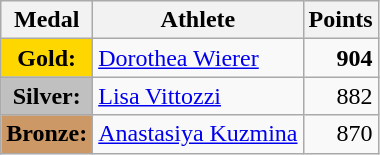<table class="wikitable">
<tr>
<th>Medal</th>
<th>Athlete</th>
<th>Points</th>
</tr>
<tr>
<td style="text-align:center;background-color:gold;"><strong>Gold:</strong></td>
<td> <a href='#'>Dorothea Wierer</a></td>
<td align="right"><strong>904</strong></td>
</tr>
<tr>
<td style="text-align:center;background-color:silver;"><strong>Silver:</strong></td>
<td> <a href='#'>Lisa Vittozzi</a></td>
<td align="right">882</td>
</tr>
<tr>
<td style="text-align:center;background-color:#CC9966;"><strong>Bronze:</strong></td>
<td> <a href='#'>Anastasiya Kuzmina</a></td>
<td align="right">870</td>
</tr>
</table>
